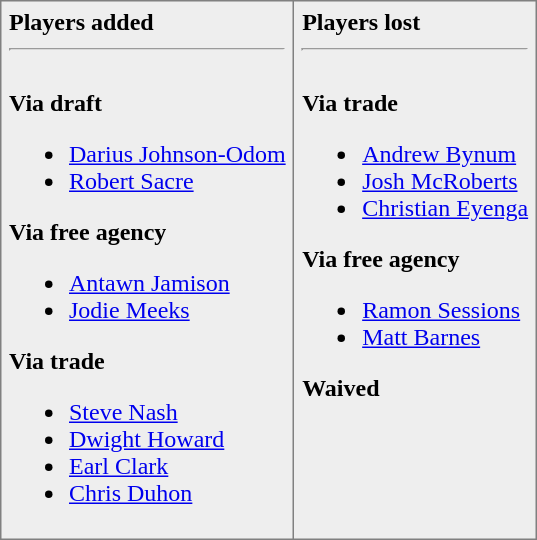<table border="1" style="border-collapse:collapse; background:#eee;"  cellpadding="5">
<tr>
<td valign="top"><strong>Players added</strong> <hr><br><strong>Via draft</strong><ul><li><a href='#'>Darius Johnson-Odom</a></li><li><a href='#'>Robert Sacre</a></li></ul><strong>Via free agency</strong><ul><li><a href='#'>Antawn Jamison</a></li><li><a href='#'>Jodie Meeks</a></li></ul><strong>Via trade</strong><ul><li><a href='#'>Steve Nash</a></li><li><a href='#'>Dwight Howard</a></li><li><a href='#'>Earl Clark</a></li><li><a href='#'>Chris Duhon</a></li></ul></td>
<td valign="top"><strong>Players lost</strong> <hr><br><strong>Via trade</strong><ul><li><a href='#'>Andrew Bynum</a></li><li><a href='#'>Josh McRoberts</a></li><li><a href='#'>Christian Eyenga</a></li></ul><strong>Via free agency</strong><ul><li><a href='#'>Ramon Sessions</a></li><li><a href='#'>Matt Barnes</a></li></ul><strong>Waived</strong></td>
</tr>
</table>
